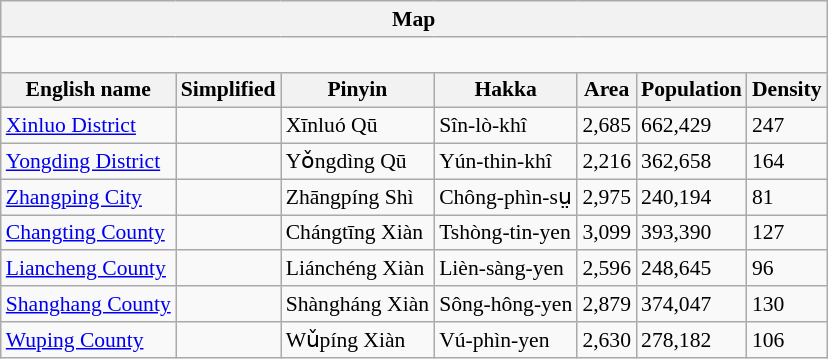<table class="wikitable"  style="font-size:90%;">
<tr>
<th colspan="7">Map</th>
</tr>
<tr>
<td colspan="7"><div><br>








</div></td>
</tr>
<tr>
<th>English name</th>
<th>Simplified</th>
<th>Pinyin</th>
<th>Hakka</th>
<th>Area</th>
<th>Population</th>
<th>Density</th>
</tr>
<tr>
<td><a href='#'>Xinluo District</a></td>
<td></td>
<td>Xīnluó Qū</td>
<td>Sîn-lò-khî</td>
<td>2,685</td>
<td>662,429</td>
<td>247</td>
</tr>
<tr>
<td><a href='#'>Yongding District</a></td>
<td></td>
<td>Yǒngdìng Qū</td>
<td>Yún-thin-khî</td>
<td>2,216</td>
<td>362,658</td>
<td>164</td>
</tr>
<tr>
<td><a href='#'>Zhangping City</a></td>
<td></td>
<td>Zhāngpíng Shì</td>
<td>Chông-phìn-sṳ</td>
<td>2,975</td>
<td>240,194</td>
<td>81</td>
</tr>
<tr>
<td><a href='#'>Changting County</a></td>
<td></td>
<td>Chángtīng Xiàn</td>
<td>Tshòng-tin-yen</td>
<td>3,099</td>
<td>393,390</td>
<td>127</td>
</tr>
<tr>
<td><a href='#'>Liancheng County</a></td>
<td></td>
<td>Liánchéng Xiàn</td>
<td>Lièn-sàng-yen</td>
<td>2,596</td>
<td>248,645</td>
<td>96</td>
</tr>
<tr>
<td><a href='#'>Shanghang County</a></td>
<td></td>
<td>Shàngháng Xiàn</td>
<td>Sông-hông-yen</td>
<td>2,879</td>
<td>374,047</td>
<td>130</td>
</tr>
<tr>
<td><a href='#'>Wuping County</a></td>
<td></td>
<td>Wǔpíng Xiàn</td>
<td>Vú-phìn-yen</td>
<td>2,630</td>
<td>278,182</td>
<td>106</td>
</tr>
</table>
